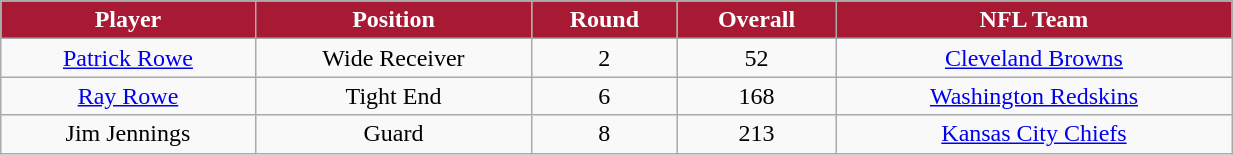<table class="wikitable" width="65%">
<tr>
<th style="background:#A81933;color:#FFFFFF;">Player</th>
<th style="background:#A81933;color:#FFFFFF;">Position</th>
<th style="background:#A81933;color:#FFFFFF;">Round</th>
<th style="background:#A81933;color:#FFFFFF;">Overall</th>
<th style="background:#A81933;color:#FFFFFF;">NFL Team</th>
</tr>
<tr align="center" bgcolor="">
<td><a href='#'>Patrick Rowe</a></td>
<td>Wide Receiver</td>
<td>2</td>
<td>52</td>
<td><a href='#'>Cleveland Browns</a></td>
</tr>
<tr align="center" bgcolor="">
<td><a href='#'>Ray Rowe</a></td>
<td>Tight End</td>
<td>6</td>
<td>168</td>
<td><a href='#'>Washington Redskins</a></td>
</tr>
<tr align="center" bgcolor="">
<td>Jim Jennings</td>
<td>Guard</td>
<td>8</td>
<td>213</td>
<td><a href='#'>Kansas City Chiefs</a></td>
</tr>
</table>
